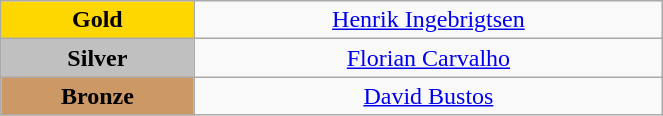<table class="wikitable" style=" text-align:center; " width="35%">
<tr>
<td bgcolor="gold"><strong>Gold</strong></td>
<td><a href='#'>Henrik Ingebrigtsen</a><br><small><em></em></small></td>
</tr>
<tr>
<td bgcolor="silver"><strong>Silver</strong></td>
<td><a href='#'>Florian Carvalho</a><br><small><em></em></small></td>
</tr>
<tr>
<td bgcolor="CC9966"><strong>Bronze</strong></td>
<td><a href='#'>David Bustos</a><br><small><em></em></small></td>
</tr>
</table>
